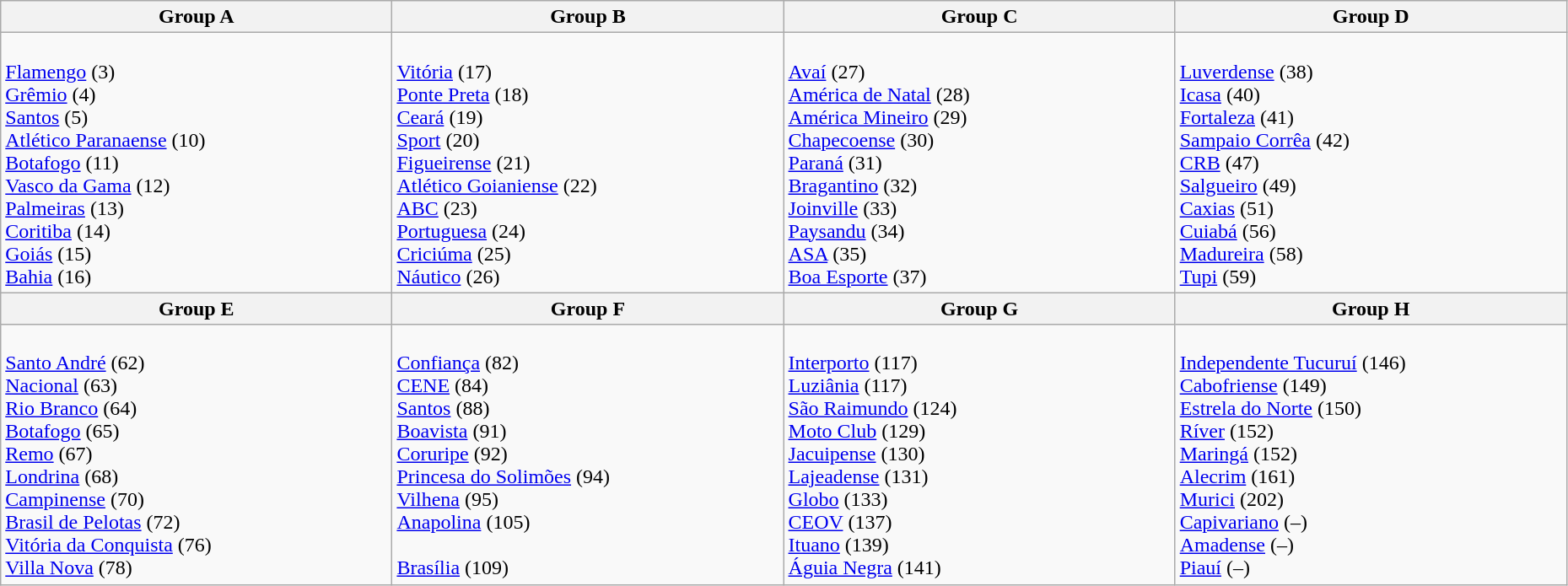<table class="wikitable" width=98%>
<tr>
<th width=25%><strong>Group A</strong></th>
<th width=25%><strong>Group B</strong></th>
<th width=25%><strong>Group C</strong></th>
<th width=25%><strong>Group D</strong></th>
</tr>
<tr>
<td><br> <a href='#'>Flamengo</a> (3)<br>
 <a href='#'>Grêmio</a> (4)<br>
 <a href='#'>Santos</a> (5)<br>
 <a href='#'>Atlético Paranaense</a> (10)<br>
 <a href='#'>Botafogo</a> (11)<br>
 <a href='#'>Vasco da Gama</a> (12)<br>
 <a href='#'>Palmeiras</a> (13)<br>
 <a href='#'>Coritiba</a> (14)<br>
 <a href='#'>Goiás</a> (15)<br>
 <a href='#'>Bahia</a> (16)</td>
<td><br> <a href='#'>Vitória</a> (17)<br>
 <a href='#'>Ponte Preta</a> (18)<br>
 <a href='#'>Ceará</a> (19)<br>
 <a href='#'>Sport</a> (20)<br>
 <a href='#'>Figueirense</a> (21)<br>
 <a href='#'>Atlético Goianiense</a> (22)<br>
 <a href='#'>ABC</a> (23)<br>
 <a href='#'>Portuguesa</a> (24)<br>
 <a href='#'>Criciúma</a> (25)<br>
 <a href='#'>Náutico</a> (26)</td>
<td><br> <a href='#'>Avaí</a> (27)<br>
 <a href='#'>América de Natal</a> (28)<br>
 <a href='#'>América Mineiro</a> (29)<br>
 <a href='#'>Chapecoense</a> (30)<br>
 <a href='#'>Paraná</a> (31)<br>
 <a href='#'>Bragantino</a> (32)<br>
 <a href='#'>Joinville</a> (33)<br>
 <a href='#'>Paysandu</a> (34)<br>
 <a href='#'>ASA</a> (35)<br>
 <a href='#'>Boa Esporte</a> (37)</td>
<td><br> <a href='#'>Luverdense</a> (38)<br>
 <a href='#'>Icasa</a> (40)<br>
 <a href='#'>Fortaleza</a> (41)<br>
 <a href='#'>Sampaio Corrêa</a> (42)<br>
 <a href='#'>CRB</a> (47)<br>
 <a href='#'>Salgueiro</a> (49)<br>
 <a href='#'>Caxias</a> (51)<br>
 <a href='#'>Cuiabá</a> (56)<br>
 <a href='#'>Madureira</a> (58)<br>
 <a href='#'>Tupi</a> (59)</td>
</tr>
<tr>
<th width=25%><strong>Group E</strong></th>
<th width=25%><strong>Group F</strong></th>
<th width=25%><strong>Group G</strong></th>
<th width=25%><strong>Group H</strong></th>
</tr>
<tr>
<td><br> <a href='#'>Santo André</a> (62)<br>
 <a href='#'>Nacional</a> (63)<br>
 <a href='#'>Rio Branco</a> (64)<br>
 <a href='#'>Botafogo</a> (65)<br>
 <a href='#'>Remo</a> (67)<br>
 <a href='#'>Londrina</a> (68)<br>
 <a href='#'>Campinense</a> (70)<br>
 <a href='#'>Brasil de Pelotas</a> (72)<br>
 <a href='#'>Vitória da Conquista</a> (76)<br>
 <a href='#'>Villa Nova</a> (78)</td>
<td><br> <a href='#'>Confiança</a> (82)<br>
 <a href='#'>CENE</a> (84)<br>
 <a href='#'>Santos</a> (88)<br>
 <a href='#'>Boavista</a> (91)<br>
 <a href='#'>Coruripe</a> (92)<br>
 <a href='#'>Princesa do Solimões</a> (94)<br>
 <a href='#'>Vilhena</a> (95)<br>
 <a href='#'>Anapolina</a> (105)<br>
<br>
 <a href='#'>Brasília</a> (109)</td>
<td><br> <a href='#'>Interporto</a> (117)<br>
 <a href='#'>Luziânia</a> (117)<br>
 <a href='#'>São Raimundo</a> (124)<br>
 <a href='#'>Moto Club</a> (129)<br>
 <a href='#'>Jacuipense</a> (130)<br>
 <a href='#'>Lajeadense</a> (131)<br>
 <a href='#'>Globo</a> (133)<br>
 <a href='#'>CEOV</a> (137)<br>
 <a href='#'>Ituano</a> (139)<br>
 <a href='#'>Águia Negra</a> (141)</td>
<td><br> <a href='#'>Independente Tucuruí</a> (146)<br>
 <a href='#'>Cabofriense</a> (149)<br>
 <a href='#'>Estrela do Norte</a> (150)<br>
 <a href='#'>Ríver</a> (152)<br>
 <a href='#'>Maringá</a> (152)<br>
 <a href='#'>Alecrim</a> (161)<br>
 <a href='#'>Murici</a> (202)<br>
 <a href='#'>Capivariano</a> (–)<br>
 <a href='#'>Amadense</a> (–)<br>
 <a href='#'>Piauí</a> (–)</td>
</tr>
</table>
